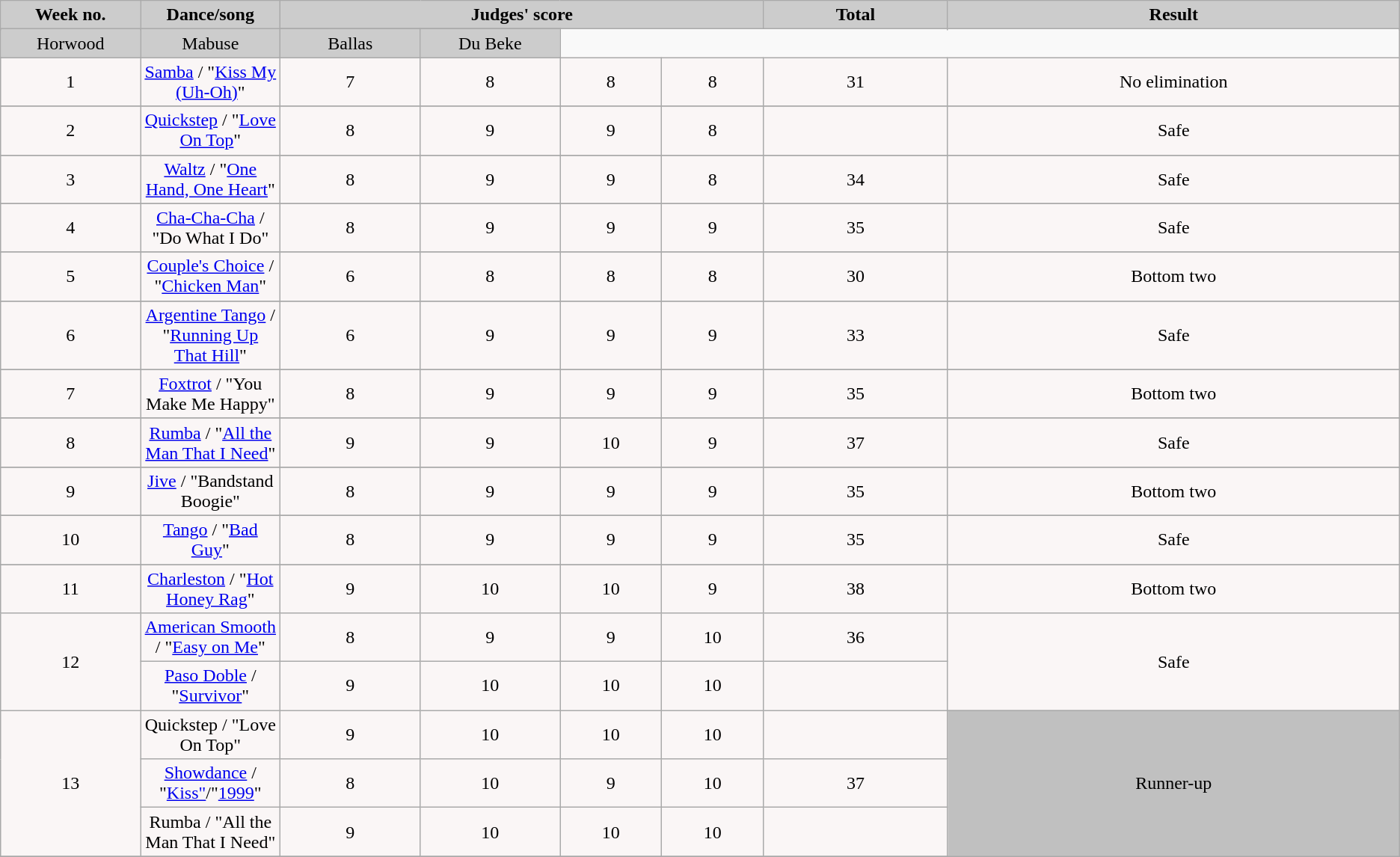<table class="wikitable">
<tr>
<td rowspan="2" style="background:#CCCCCC;" align="Center"><strong>Week no.</strong></td>
<td rowspan="2" style="background:#CCCCCC;" align="Center"><strong>Dance/song</strong></td>
<td colspan="4" style="background:#CCCCCC;" align="Center"><strong>Judges' score</strong></td>
<td rowspan="2" style="background:#CCCCCC;" align="Center"><strong>Total</strong></td>
<td rowspan="2" style="background:#CCCCCC;" align="Center"><strong>Result</strong></td>
</tr>
<tr>
</tr>
<tr>
<td style="background:#CCCCCC;" width="10%" align="center">Horwood</td>
<td style="background:#CCCCCC;" width="10%" align="center">Mabuse</td>
<td style="background:#CCCCCC;" width="10%" align="center">Ballas</td>
<td style="background:#CCCCCC;" width="10%" align="center">Du Beke</td>
</tr>
<tr>
</tr>
<tr>
<td style="text-align:center; background:#faf6f6;">1</td>
<td style="text-align:center; background:#faf6f6;"><a href='#'>Samba</a> / "<a href='#'>Kiss My (Uh-Oh)</a>"</td>
<td style="text-align:center; background:#faf6f6;">7</td>
<td style="text-align:center; background:#faf6f6;">8</td>
<td style="text-align:center; background:#faf6f6;">8</td>
<td style="text-align:center; background:#faf6f6;">8</td>
<td style="text-align:center; background:#faf6f6;">31</td>
<td style="text-align:center; background:#faf6f6;">No elimination</td>
</tr>
<tr>
</tr>
<tr>
<td style="text-align:center; background:#faf6f6;">2</td>
<td style="text-align:center; background:#faf6f6;"><a href='#'>Quickstep</a> / "<a href='#'>Love On Top</a>"</td>
<td style="text-align:center; background:#faf6f6;">8</td>
<td style="text-align:center; background:#faf6f6;">9</td>
<td style="text-align:center; background:#faf6f6;">9</td>
<td style="text-align:center; background:#faf6f6;">8</td>
<td style="text-align:center; background:#faf6f6;"></td>
<td style="text-align:center; background:#faf6f6;">Safe</td>
</tr>
<tr>
</tr>
<tr>
<td style="text-align:center; background:#faf6f6;">3</td>
<td style="text-align:center; background:#faf6f6;"><a href='#'>Waltz</a> / "<a href='#'>One Hand, One Heart</a>"</td>
<td style="text-align:center; background:#faf6f6;">8</td>
<td style="text-align:center; background:#faf6f6;">9</td>
<td style="text-align:center; background:#faf6f6;">9</td>
<td style="text-align:center; background:#faf6f6;">8</td>
<td style="text-align:center; background:#faf6f6;">34</td>
<td style="text-align:center; background:#faf6f6;">Safe</td>
</tr>
<tr>
</tr>
<tr>
<td style="text-align:center; background:#faf6f6;">4</td>
<td style="text-align:center; background:#faf6f6;"><a href='#'>Cha-Cha-Cha</a> / "Do What I Do"</td>
<td style="text-align:center; background:#faf6f6;">8</td>
<td style="text-align:center; background:#faf6f6;">9</td>
<td style="text-align:center; background:#faf6f6;">9</td>
<td style="text-align:center; background:#faf6f6;">9</td>
<td style="text-align:center; background:#faf6f6;">35</td>
<td style="text-align:center; background:#faf6f6;">Safe</td>
</tr>
<tr>
</tr>
<tr>
<td style="text-align:center; background:#faf6f6;">5</td>
<td style="text-align:center; background:#faf6f6;"><a href='#'>Couple's Choice</a> / "<a href='#'>Chicken Man</a>"</td>
<td style="text-align:center; background:#faf6f6;">6</td>
<td style="text-align:center; background:#faf6f6;">8</td>
<td style="text-align:center; background:#faf6f6;">8</td>
<td style="text-align:center; background:#faf6f6;">8</td>
<td style="text-align:center; background:#faf6f6;">30</td>
<td style="text-align:center; background:#faf6f6;">Bottom two</td>
</tr>
<tr>
</tr>
<tr>
<td style="text-align:center; background:#faf6f6;">6</td>
<td style="text-align:center; background:#faf6f6;"><a href='#'>Argentine Tango</a> / "<a href='#'>Running Up That Hill</a>"</td>
<td style="text-align:center; background:#faf6f6;">6</td>
<td style="text-align:center; background:#faf6f6;">9</td>
<td style="text-align:center; background:#faf6f6;">9</td>
<td style="text-align:center; background:#faf6f6;">9</td>
<td style="text-align:center; background:#faf6f6;">33</td>
<td style="text-align:center; background:#faf6f6;">Safe</td>
</tr>
<tr>
</tr>
<tr>
<td style="text-align:center; background:#faf6f6;">7</td>
<td style="text-align:center; background:#faf6f6;"><a href='#'>Foxtrot</a> / "You Make Me Happy"</td>
<td style="text-align:center; background:#faf6f6;">8</td>
<td style="text-align:center; background:#faf6f6;">9</td>
<td style="text-align:center; background:#faf6f6;">9</td>
<td style="text-align:center; background:#faf6f6;">9</td>
<td style="text-align:center; background:#faf6f6;">35</td>
<td style="text-align:center; background:#faf6f6;">Bottom two</td>
</tr>
<tr>
</tr>
<tr>
<td style="text-align:center; background:#faf6f6;">8</td>
<td style="text-align:center; background:#faf6f6;"><a href='#'>Rumba</a> / "<a href='#'>All the Man That I Need</a>"</td>
<td style="text-align:center; background:#faf6f6;">9</td>
<td style="text-align:center; background:#faf6f6;">9</td>
<td style="text-align:center; background:#faf6f6;">10</td>
<td style="text-align:center; background:#faf6f6;">9</td>
<td style="text-align:center; background:#faf6f6;">37</td>
<td style="text-align:center; background:#faf6f6;">Safe</td>
</tr>
<tr>
</tr>
<tr>
<td style="text-align:center; background:#faf6f6;">9</td>
<td style="text-align:center; background:#faf6f6;"><a href='#'>Jive</a> / "Bandstand Boogie"</td>
<td style="text-align:center; background:#faf6f6;">8</td>
<td style="text-align:center; background:#faf6f6;">9</td>
<td style="text-align:center; background:#faf6f6;">9</td>
<td style="text-align:center; background:#faf6f6;">9</td>
<td style="text-align:center; background:#faf6f6;">35</td>
<td style="text-align:center; background:#faf6f6;">Bottom two</td>
</tr>
<tr>
</tr>
<tr>
<td style="text-align:center; background:#faf6f6;">10</td>
<td style="text-align:center; background:#faf6f6;"><a href='#'>Tango</a> / "<a href='#'>Bad Guy</a>"</td>
<td style="text-align:center; background:#faf6f6;">8</td>
<td style="text-align:center; background:#faf6f6;">9</td>
<td style="text-align:center; background:#faf6f6;">9</td>
<td style="text-align:center; background:#faf6f6;">9</td>
<td style="text-align:center; background:#faf6f6;">35</td>
<td style="text-align:center; background:#faf6f6;">Safe</td>
</tr>
<tr>
</tr>
<tr>
<td style="text-align:center; background:#faf6f6;">11</td>
<td style="text-align:center; background:#faf6f6;"><a href='#'>Charleston</a> / "<a href='#'>Hot Honey Rag</a>"</td>
<td style="text-align:center; background:#faf6f6;">9</td>
<td style="text-align:center; background:#faf6f6;">10</td>
<td style="text-align:center; background:#faf6f6;">10</td>
<td style="text-align:center; background:#faf6f6;">9</td>
<td style="text-align:center; background:#faf6f6;">38</td>
<td style="text-align:center; background:#faf6f6;">Bottom two</td>
</tr>
<tr>
<td style="text-align:center; background:#faf6f6;" rowspan="2">12</td>
<td style="text-align:center; background:#faf6f6;"><a href='#'>American Smooth</a> / "<a href='#'>Easy on Me</a>"</td>
<td style="text-align:center; background:#faf6f6;">8</td>
<td style="text-align:center; background:#faf6f6;">9</td>
<td style="text-align:center; background:#faf6f6;">9</td>
<td style="text-align:center; background:#faf6f6;">10</td>
<td style="text-align:center; background:#faf6f6;">36</td>
<td style="text-align:center; background:#faf6f6;" rowspan="2">Safe</td>
</tr>
<tr>
<td style="text-align:center; background:#faf6f6;"><a href='#'>Paso Doble</a> / "<a href='#'>Survivor</a>"</td>
<td style="text-align:center; background:#faf6f6;">9</td>
<td style="text-align:center; background:#faf6f6;">10</td>
<td style="text-align:center; background:#faf6f6;">10</td>
<td style="text-align:center; background:#faf6f6;">10</td>
<td style="text-align:center; background:#faf6f6;"></td>
</tr>
<tr>
<td style="text-align:center; background:#faf6f6;" rowspan="3">13</td>
<td style="text-align:center; background:#faf6f6;">Quickstep / "Love On Top"</td>
<td style="text-align:center; background:#faf6f6;">9</td>
<td style="text-align:center; background:#faf6f6;">10</td>
<td style="text-align:center; background:#faf6f6;">10</td>
<td style="text-align:center; background:#faf6f6;">10</td>
<td style="text-align:center; background:#faf6f6;"></td>
<td rowspan="3" align="center" style="Text-align:center; background:Silver">Runner-up</td>
</tr>
<tr>
<td style="text-align:center; background:#faf6f6;"><a href='#'>Showdance</a> / "<a href='#'>Kiss"</a>/"<a href='#'>1999</a>"</td>
<td style="text-align:center; background:#faf6f6;">8</td>
<td style="text-align:center; background:#faf6f6;">10</td>
<td style="text-align:center; background:#faf6f6;">9</td>
<td style="text-align:center; background:#faf6f6;">10</td>
<td style="text-align:center; background:#faf6f6;">37</td>
</tr>
<tr>
<td style="text-align:center; background:#faf6f6;">Rumba / "All the Man That I Need"</td>
<td style="text-align:center; background:#faf6f6;">9</td>
<td style="text-align:center; background:#faf6f6;">10</td>
<td style="text-align:center; background:#faf6f6;">10</td>
<td style="text-align:center; background:#faf6f6;">10</td>
<td style="text-align:center; background:#faf6f6;"></td>
</tr>
<tr>
</tr>
</table>
